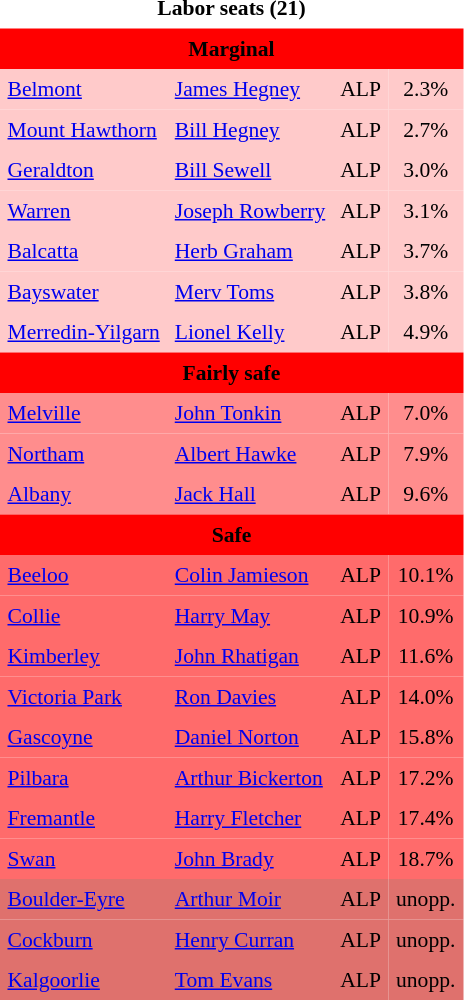<table class="toccolours" cellpadding="5" cellspacing="0" style="float:left; margin-right:.5em; margin-top:.4em; font-size:90%;">
<tr>
<td COLSPAN=4 align="center"><strong>Labor seats (21)</strong></td>
</tr>
<tr>
<td COLSPAN=4 align="center" bgcolor="red"><span><strong>Marginal</strong></span></td>
</tr>
<tr>
<td align="left" bgcolor="FFCACA"><a href='#'>Belmont</a></td>
<td align="left" bgcolor="FFCACA"><a href='#'>James Hegney</a></td>
<td align="left" bgcolor="FFCACA">ALP</td>
<td align="center" bgcolor="FFCACA">2.3%</td>
</tr>
<tr>
<td align="left" bgcolor="FFCACA"><a href='#'>Mount Hawthorn</a></td>
<td align="left" bgcolor="FFCACA"><a href='#'>Bill Hegney</a></td>
<td align="left" bgcolor="FFCACA">ALP</td>
<td align="center" bgcolor="FFCACA">2.7%</td>
</tr>
<tr>
<td align="left" bgcolor="FFCACA"><a href='#'>Geraldton</a></td>
<td align="left" bgcolor="FFCACA"><a href='#'>Bill Sewell</a></td>
<td align="left" bgcolor="FFCACA">ALP</td>
<td align="center" bgcolor="FFCACA">3.0%</td>
</tr>
<tr>
<td align="left" bgcolor="FFCACA"><a href='#'>Warren</a></td>
<td align="left" bgcolor="FFCACA"><a href='#'>Joseph Rowberry</a></td>
<td align="left" bgcolor="FFCACA">ALP</td>
<td align="center" bgcolor="FFCACA">3.1%</td>
</tr>
<tr>
<td align="left" bgcolor="FFCACA"><a href='#'>Balcatta</a></td>
<td align="left" bgcolor="FFCACA"><a href='#'>Herb Graham</a></td>
<td align="left" bgcolor="FFCACA">ALP</td>
<td align="center" bgcolor="FFCACA">3.7%</td>
</tr>
<tr>
<td align="left" bgcolor="FFCACA"><a href='#'>Bayswater</a></td>
<td align="left" bgcolor="FFCACA"><a href='#'>Merv Toms</a></td>
<td align="left" bgcolor="FFCACA">ALP</td>
<td align="center" bgcolor="FFCACA">3.8%</td>
</tr>
<tr>
<td align="left" bgcolor="FFCACA"><a href='#'>Merredin-Yilgarn</a></td>
<td align="left" bgcolor="FFCACA"><a href='#'>Lionel Kelly</a></td>
<td align="left" bgcolor="FFCACA">ALP</td>
<td align="center" bgcolor="FFCACA">4.9%</td>
</tr>
<tr>
<td COLSPAN=4 align="center" bgcolor="red"><span><strong>Fairly safe</strong></span></td>
</tr>
<tr>
<td align="left" bgcolor="FF8D8D"><a href='#'>Melville</a></td>
<td align="left" bgcolor="FF8D8D"><a href='#'>John Tonkin</a></td>
<td align="left" bgcolor="FF8D8D">ALP</td>
<td align="center" bgcolor="FF8D8D">7.0%</td>
</tr>
<tr>
<td align="left" bgcolor="FF8D8D"><a href='#'>Northam</a></td>
<td align="left" bgcolor="FF8D8D"><a href='#'>Albert Hawke</a></td>
<td align="left" bgcolor="FF8D8D">ALP</td>
<td align="center" bgcolor="FF8D8D">7.9%</td>
</tr>
<tr>
<td align="left" bgcolor="FF8D8D"><a href='#'>Albany</a></td>
<td align="left" bgcolor="FF8D8D"><a href='#'>Jack Hall</a></td>
<td align="left" bgcolor="FF8D8D">ALP</td>
<td align="center" bgcolor="FF8D8D">9.6%</td>
</tr>
<tr>
<td COLSPAN=4 align="center" bgcolor="red"><span><strong>Safe</strong></span></td>
</tr>
<tr>
<td align="left" bgcolor="FF6B6B"><a href='#'>Beeloo</a></td>
<td align="left" bgcolor="FF6B6B"><a href='#'>Colin Jamieson</a></td>
<td align="left" bgcolor="FF6B6B">ALP</td>
<td align="center" bgcolor="FF6B6B">10.1%</td>
</tr>
<tr>
<td align="left" bgcolor="FF6B6B"><a href='#'>Collie</a></td>
<td align="left" bgcolor="FF6B6B"><a href='#'>Harry May</a></td>
<td align="left" bgcolor="FF6B6B">ALP</td>
<td align="center" bgcolor="FF6B6B">10.9%</td>
</tr>
<tr>
<td align="left" bgcolor="FF6B6B"><a href='#'>Kimberley</a></td>
<td align="left" bgcolor="FF6B6B"><a href='#'>John Rhatigan</a></td>
<td align="left" bgcolor="FF6B6B">ALP</td>
<td align="center" bgcolor="FF6B6B">11.6%</td>
</tr>
<tr>
<td align="left" bgcolor="FF6B6B"><a href='#'>Victoria Park</a></td>
<td align="left" bgcolor="FF6B6B"><a href='#'>Ron Davies</a></td>
<td align="left" bgcolor="FF6B6B">ALP</td>
<td align="center" bgcolor="FF6B6B">14.0%</td>
</tr>
<tr>
<td align="left" bgcolor="FF6B6B"><a href='#'>Gascoyne</a></td>
<td align="left" bgcolor="FF6B6B"><a href='#'>Daniel Norton</a></td>
<td align="left" bgcolor="FF6B6B">ALP</td>
<td align="center" bgcolor="FF6B6B">15.8%</td>
</tr>
<tr>
<td align="left" bgcolor="FF6B6B"><a href='#'>Pilbara</a></td>
<td align="left" bgcolor="FF6B6B"><a href='#'>Arthur Bickerton</a></td>
<td align="left" bgcolor="FF6B6B">ALP</td>
<td align="center" bgcolor="FF6B6B">17.2%</td>
</tr>
<tr>
<td align="left" bgcolor="FF6B6B"><a href='#'>Fremantle</a></td>
<td align="left" bgcolor="FF6B6B"><a href='#'>Harry Fletcher</a></td>
<td align="left" bgcolor="FF6B6B">ALP</td>
<td align="center" bgcolor="FF6B6B">17.4%</td>
</tr>
<tr>
<td align="left" bgcolor="FF6B6B"><a href='#'>Swan</a></td>
<td align="left" bgcolor="FF6B6B"><a href='#'>John Brady</a></td>
<td align="left" bgcolor="FF6B6B">ALP</td>
<td align="center" bgcolor="FF6B6B">18.7%</td>
</tr>
<tr>
<td align="left" bgcolor="DF716D"><a href='#'>Boulder-Eyre</a></td>
<td align="left" bgcolor="DF716D"><a href='#'>Arthur Moir</a></td>
<td align="left" bgcolor="DF716D">ALP</td>
<td align="center" bgcolor="DF716D">unopp.</td>
</tr>
<tr>
<td align="left" bgcolor="DF716D"><a href='#'>Cockburn</a></td>
<td align="left" bgcolor="DF716D"><a href='#'>Henry Curran</a></td>
<td align="left" bgcolor="DF716D">ALP</td>
<td align="center" bgcolor="DF716D">unopp.</td>
</tr>
<tr>
<td align="left" bgcolor="DF716D"><a href='#'>Kalgoorlie</a></td>
<td align="left" bgcolor="DF716D"><a href='#'>Tom Evans</a></td>
<td align="left" bgcolor="DF716D">ALP</td>
<td align="center" bgcolor="DF716D">unopp.</td>
</tr>
<tr>
</tr>
</table>
